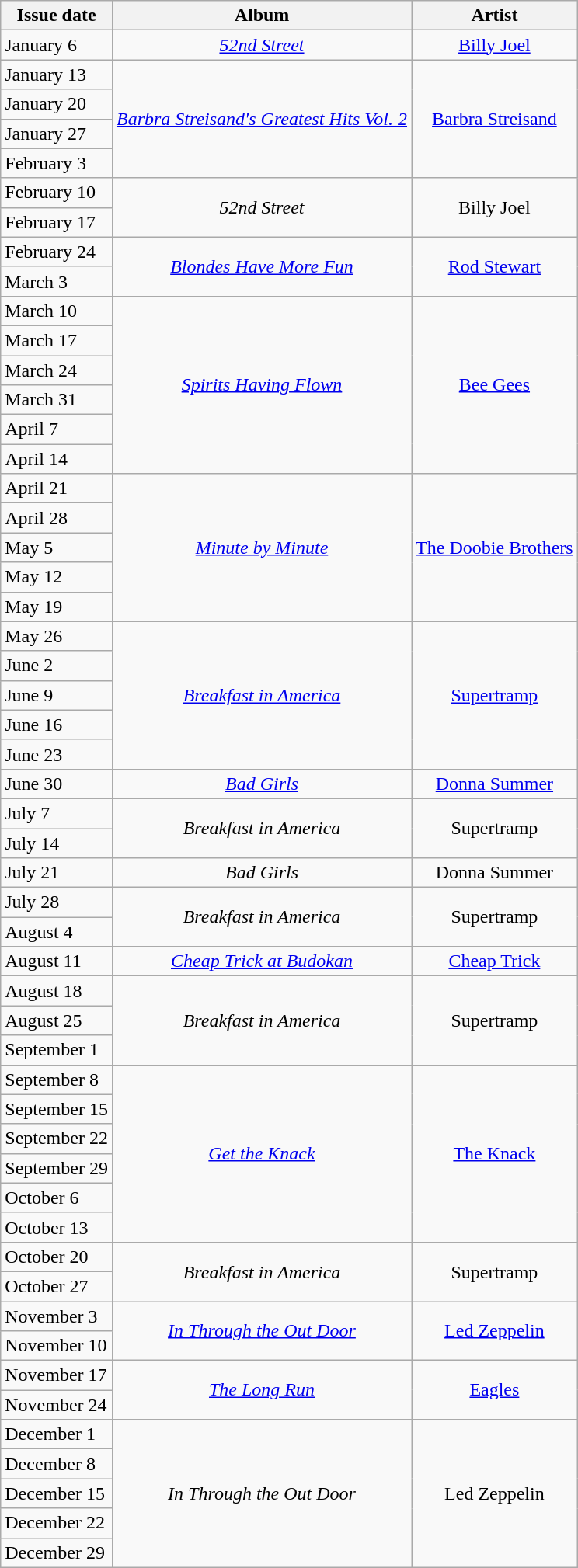<table class="wikitable sortable">
<tr>
<th><strong>Issue date</strong></th>
<th><strong>Album</strong></th>
<th><strong>Artist</strong></th>
</tr>
<tr>
<td>January 6</td>
<td rowspan="1" align="center"><em><a href='#'>52nd Street</a></em></td>
<td rowspan="1" align="center"><a href='#'>Billy Joel</a></td>
</tr>
<tr>
<td>January 13</td>
<td rowspan="4" align="center"><em><a href='#'>Barbra Streisand's Greatest Hits Vol. 2</a></em></td>
<td rowspan="4" align="center"><a href='#'>Barbra Streisand</a></td>
</tr>
<tr>
<td>January 20</td>
</tr>
<tr>
<td>January 27</td>
</tr>
<tr>
<td>February 3</td>
</tr>
<tr>
<td>February 10</td>
<td rowspan="2" align="center"><em>52nd Street</em></td>
<td rowspan="2" align="center">Billy Joel</td>
</tr>
<tr>
<td>February 17</td>
</tr>
<tr>
<td>February 24</td>
<td rowspan="2" align="center"><em><a href='#'>Blondes Have More Fun</a></em></td>
<td rowspan="2" align="center"><a href='#'>Rod Stewart</a></td>
</tr>
<tr>
<td>March 3</td>
</tr>
<tr>
<td>March 10</td>
<td rowspan="6" align="center"><em><a href='#'>Spirits Having Flown</a></em></td>
<td rowspan="6" align="center"><a href='#'>Bee Gees</a></td>
</tr>
<tr>
<td>March 17</td>
</tr>
<tr>
<td>March 24</td>
</tr>
<tr>
<td>March 31</td>
</tr>
<tr>
<td>April 7</td>
</tr>
<tr>
<td>April 14</td>
</tr>
<tr>
<td>April 21</td>
<td rowspan="5" align="center"><em><a href='#'>Minute by Minute</a></em></td>
<td rowspan="5" align="center"><a href='#'>The Doobie Brothers</a></td>
</tr>
<tr>
<td>April 28</td>
</tr>
<tr>
<td>May 5</td>
</tr>
<tr>
<td>May 12</td>
</tr>
<tr>
<td>May 19</td>
</tr>
<tr>
<td>May 26</td>
<td rowspan="5" align="center"><em><a href='#'>Breakfast in America</a></em></td>
<td rowspan="5" align="center"><a href='#'>Supertramp</a></td>
</tr>
<tr>
<td>June 2</td>
</tr>
<tr>
<td>June 9</td>
</tr>
<tr>
<td>June 16</td>
</tr>
<tr>
<td>June 23</td>
</tr>
<tr>
<td>June 30</td>
<td rowspan="1" align="center"><em><a href='#'>Bad Girls</a></em></td>
<td rowspan="1" align="center"><a href='#'>Donna Summer</a></td>
</tr>
<tr>
<td>July 7</td>
<td rowspan="2" align="center"><em>Breakfast in America</em></td>
<td rowspan="2" align="center">Supertramp</td>
</tr>
<tr>
<td>July 14</td>
</tr>
<tr>
<td>July 21</td>
<td rowspan="1" align="center"><em>Bad Girls</em></td>
<td rowspan="1" align="center">Donna Summer</td>
</tr>
<tr>
<td>July 28</td>
<td rowspan="2" align="center"><em>Breakfast in America</em></td>
<td rowspan="2" align="center">Supertramp</td>
</tr>
<tr>
<td>August 4</td>
</tr>
<tr>
<td>August 11</td>
<td rowspan="1" align="center"><em><a href='#'>Cheap Trick at Budokan</a></em></td>
<td rowspan="1" align="center"><a href='#'>Cheap Trick</a></td>
</tr>
<tr>
<td>August 18</td>
<td rowspan="3" align="center"><em>Breakfast in America</em></td>
<td rowspan="3" align="center">Supertramp</td>
</tr>
<tr>
<td>August 25</td>
</tr>
<tr>
<td>September 1</td>
</tr>
<tr>
<td>September 8</td>
<td rowspan="6" align="center"><em><a href='#'>Get the Knack</a></em></td>
<td rowspan="6" align="center"><a href='#'>The Knack</a></td>
</tr>
<tr>
<td>September 15</td>
</tr>
<tr>
<td>September 22</td>
</tr>
<tr>
<td>September 29</td>
</tr>
<tr>
<td>October 6</td>
</tr>
<tr>
<td>October 13</td>
</tr>
<tr>
<td>October 20</td>
<td rowspan="2" align="center"><em>Breakfast in America</em></td>
<td rowspan="2" align="center">Supertramp</td>
</tr>
<tr>
<td>October 27</td>
</tr>
<tr>
<td>November 3</td>
<td rowspan="2" align="center"><em><a href='#'>In Through the Out Door</a></em></td>
<td rowspan="2" align="center"><a href='#'>Led Zeppelin</a></td>
</tr>
<tr>
<td>November 10</td>
</tr>
<tr>
<td>November 17</td>
<td rowspan="2" align="center"><em><a href='#'>The Long Run</a></em></td>
<td rowspan="2" align="center"><a href='#'>Eagles</a></td>
</tr>
<tr>
<td>November 24</td>
</tr>
<tr>
<td>December 1</td>
<td rowspan="5" align="center"><em>In Through the Out Door</em></td>
<td rowspan="5" align="center">Led Zeppelin</td>
</tr>
<tr>
<td>December 8</td>
</tr>
<tr>
<td>December 15</td>
</tr>
<tr>
<td>December 22</td>
</tr>
<tr>
<td>December 29</td>
</tr>
</table>
